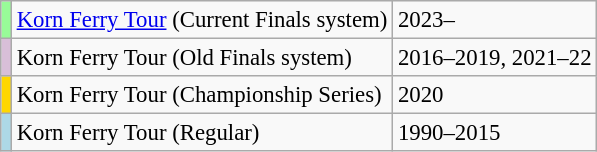<table class="wikitable" style="font-size:95%">
<tr>
<td style="background:palegreen"></td>
<td><a href='#'>Korn Ferry Tour</a> (Current Finals system)</td>
<td>2023–</td>
</tr>
<tr>
<td style="background:thistle"></td>
<td>Korn Ferry Tour (Old Finals system)</td>
<td>2016–2019, 2021–22</td>
</tr>
<tr>
<td style="background:gold"></td>
<td>Korn Ferry Tour (Championship Series)</td>
<td>2020</td>
</tr>
<tr>
<td style="background:lightblue"></td>
<td>Korn Ferry Tour (Regular)</td>
<td>1990–2015</td>
</tr>
</table>
